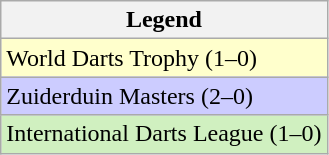<table class="wikitable">
<tr>
<th>Legend</th>
</tr>
<tr style="background:#ffc;">
<td>World Darts Trophy (1–0)</td>
</tr>
<tr style="background:#ccf;">
<td>Zuiderduin Masters (2–0)</td>
</tr>
<tr style="background:#d0f0c0;">
<td>International Darts League (1–0)</td>
</tr>
</table>
